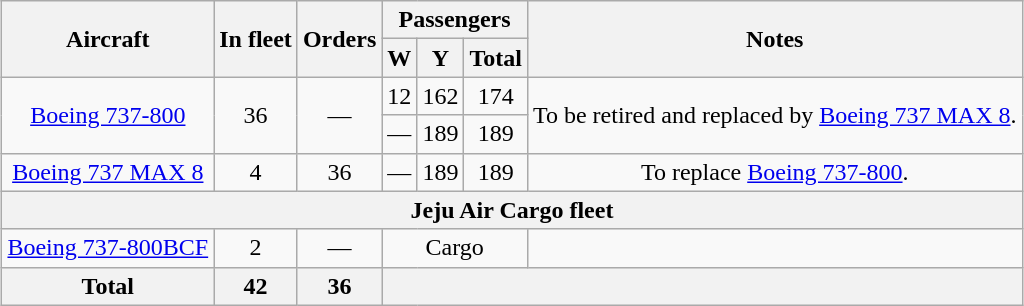<table class="wikitable" style="margin:1em auto; border-collapse:collapse;text-align:center">
<tr>
<th rowspan="2">Aircraft</th>
<th rowspan="2">In fleet</th>
<th rowspan="2">Orders</th>
<th colspan="3">Passengers</th>
<th rowspan="2">Notes</th>
</tr>
<tr>
<th><abbr>W</abbr></th>
<th><abbr>Y</abbr></th>
<th>Total</th>
</tr>
<tr>
<td rowspan="2"><a href='#'>Boeing 737-800</a></td>
<td rowspan="2">36</td>
<td rowspan="2">—</td>
<td>12</td>
<td>162</td>
<td>174</td>
<td rowspan="2">To be retired and replaced by <a href='#'>Boeing 737 MAX 8</a>.</td>
</tr>
<tr>
<td>—</td>
<td>189</td>
<td>189</td>
</tr>
<tr>
<td><a href='#'>Boeing 737 MAX 8</a></td>
<td>4</td>
<td>36</td>
<td>—</td>
<td>189</td>
<td>189</td>
<td>To replace <a href='#'>Boeing 737-800</a>.</td>
</tr>
<tr>
<th colspan="7">Jeju Air Cargo fleet</th>
</tr>
<tr>
<td><a href='#'>Boeing 737-800BCF</a></td>
<td>2</td>
<td>—</td>
<td colspan="3"><abbr>Cargo</abbr></td>
<td></td>
</tr>
<tr>
<th>Total</th>
<th>42</th>
<th>36</th>
<th colspan="4"></th>
</tr>
</table>
